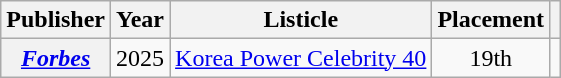<table class="wikitable plainrowheaders" style="text-align:center">
<tr>
<th scope="col">Publisher</th>
<th scope="col">Year</th>
<th scope="col">Listicle</th>
<th scope="col">Placement</th>
<th scope="col" class="unsortable"></th>
</tr>
<tr>
<th scope="row"><em><a href='#'>Forbes</a></em></th>
<td>2025</td>
<td style="text-align:left"><a href='#'>Korea Power Celebrity 40</a></td>
<td>19th</td>
<td></td>
</tr>
</table>
